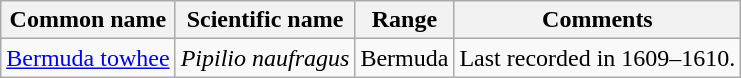<table class="wikitable sortable">
<tr>
<th>Common name</th>
<th>Scientific name</th>
<th>Range</th>
<th class="unsortable">Comments</th>
</tr>
<tr>
<td><a href='#'>Bermuda towhee</a></td>
<td><em>Pipilio naufragus</em></td>
<td>Bermuda</td>
<td>Last recorded in 1609–1610.</td>
</tr>
</table>
